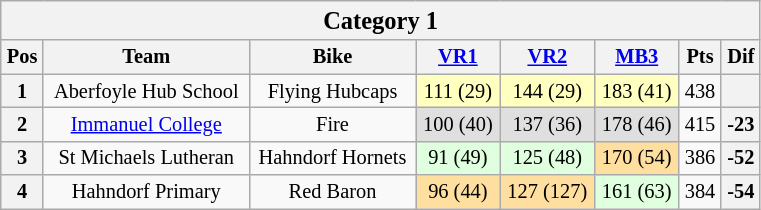<table class="wikitable collapsible collapsed" style="font-size: 85%; text-align:center">
<tr>
<th colspan="8" width="500"><big>Category 1</big></th>
</tr>
<tr>
<th valign="middle">Pos</th>
<th valign="middle">Team</th>
<th valign="middle">Bike</th>
<th><a href='#'>VR1</a><br></th>
<th><a href='#'>VR2</a><br></th>
<th><a href='#'>MB3</a><br></th>
<th valign="middle">Pts</th>
<th valign="middle">Dif</th>
</tr>
<tr>
<th>1</th>
<td> Aberfoyle Hub School</td>
<td>Flying Hubcaps</td>
<td bgcolor="#FFFFBF">111 (29)</td>
<td bgcolor="#FFFFBF">144 (29)</td>
<td bgcolor="#FFFFBF">183 (41)</td>
<td>438</td>
<th></th>
</tr>
<tr>
<th>2</th>
<td> <a href='#'>Immanuel College</a></td>
<td>Fire</td>
<td bgcolor="#dfdfdf">100 (40)</td>
<td bgcolor="#dfdfdf">137 (36)</td>
<td bgcolor="#dfdfdf">178 (46)</td>
<td>415</td>
<th>-23</th>
</tr>
<tr>
<th>3</th>
<td> St Michaels Lutheran</td>
<td>Hahndorf Hornets</td>
<td bgcolor="#dfffdf">91 (49)</td>
<td bgcolor="#dfffdf">125 (48)</td>
<td bgcolor="#ffdf9f">170 (54)</td>
<td>386</td>
<th>-52</th>
</tr>
<tr>
<th>4</th>
<td> Hahndorf Primary</td>
<td>Red Baron</td>
<td bgcolor="#ffdf9f">96 (44)</td>
<td bgcolor="#ffdf9f">127 (127)</td>
<td bgcolor="#dfffdf">161 (63)</td>
<td>384</td>
<th>-54</th>
</tr>
</table>
